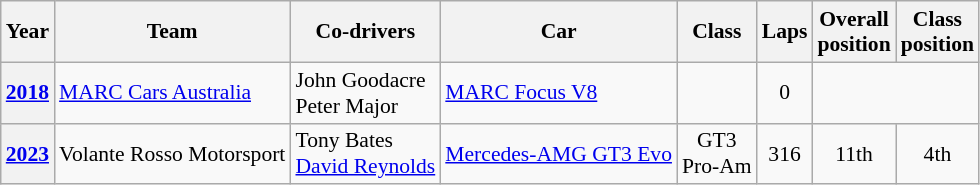<table class="wikitable" style="font-size:90%">
<tr>
<th>Year</th>
<th>Team</th>
<th>Co-drivers</th>
<th>Car</th>
<th>Class</th>
<th>Laps</th>
<th>Overall<br>position</th>
<th>Class<br>position</th>
</tr>
<tr align="center">
<th><a href='#'>2018</a></th>
<td align="left" nowrap> <a href='#'>MARC Cars Australia</a></td>
<td align="left" nowrap> John Goodacre<br> Peter Major</td>
<td align="left" nowrap><a href='#'>MARC Focus V8</a></td>
<td align=center nowrap></td>
<td>0</td>
<td colspan=2></td>
</tr>
<tr align="center">
<th><a href='#'>2023</a></th>
<td align="left" nowrap> Volante Rosso Motorsport</td>
<td align="left" nowrap> Tony Bates<br> <a href='#'>David Reynolds</a></td>
<td align="left" nowrap><a href='#'>Mercedes-AMG GT3 Evo</a></td>
<td align=center nowrap>GT3<br>Pro-Am</td>
<td>316</td>
<td>11th</td>
<td>4th</td>
</tr>
</table>
